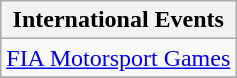<table class="wikitable">
<tr>
<th>International Events</th>
</tr>
<tr>
<td><a href='#'>FIA Motorsport Games</a></td>
</tr>
<tr>
</tr>
</table>
